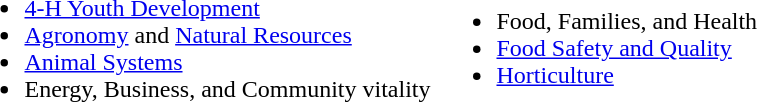<table>
<tr>
<td valign="top"><br><ul><li><a href='#'>4-H Youth Development</a></li><li><a href='#'>Agronomy</a> and <a href='#'>Natural Resources</a></li><li><a href='#'>Animal Systems</a></li><li>Energy, Business, and Community vitality</li></ul></td>
<td><br><ul><li>Food, Families, and Health</li><li><a href='#'>Food Safety and Quality</a></li><li><a href='#'>Horticulture</a></li></ul></td>
</tr>
</table>
